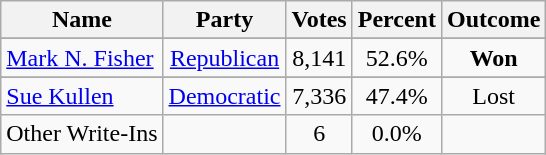<table class=wikitable style="text-align:center">
<tr>
<th>Name</th>
<th>Party</th>
<th>Votes</th>
<th>Percent</th>
<th>Outcome</th>
</tr>
<tr>
</tr>
<tr>
<td align=left><a href='#'>Mark N. Fisher</a></td>
<td><a href='#'>Republican</a></td>
<td>8,141</td>
<td>52.6%</td>
<td><strong>Won</strong></td>
</tr>
<tr>
</tr>
<tr>
<td align=left><a href='#'>Sue Kullen</a></td>
<td><a href='#'>Democratic</a></td>
<td>7,336</td>
<td>47.4%</td>
<td>Lost</td>
</tr>
<tr>
<td align=left>Other Write-Ins</td>
<td></td>
<td>6</td>
<td>0.0%</td>
<td></td>
</tr>
</table>
